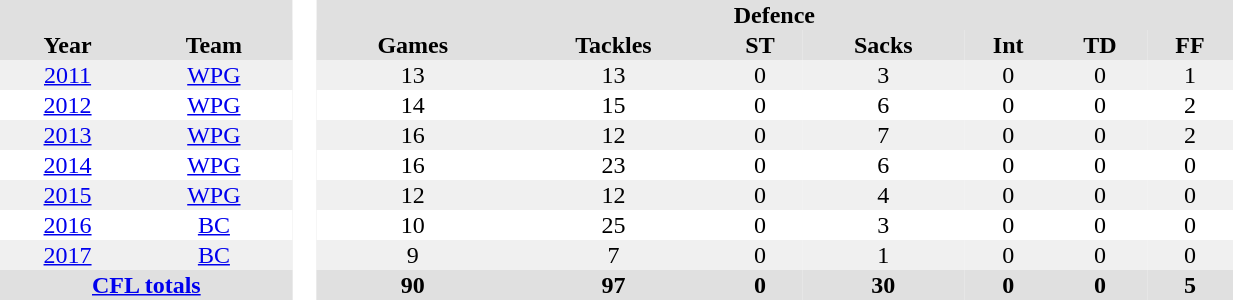<table BORDER="0" CELLPADDING="1" CELLSPACING="0" width="65%" style="text-align:center">
<tr bgcolor="#e0e0e0">
<th colspan="2"></th>
<th rowspan="100" bgcolor="#ffffff"> </th>
<th colspan="7">Defence</th>
</tr>
<tr bgcolor="#e0e0e0">
<th>Year</th>
<th>Team</th>
<th>Games</th>
<th>Tackles</th>
<th>ST</th>
<th>Sacks</th>
<th>Int</th>
<th>TD</th>
<th>FF</th>
</tr>
<tr ALIGN="center" bgcolor="#f0f0f0">
<td><a href='#'>2011</a></td>
<td><a href='#'>WPG</a></td>
<td>13</td>
<td>13</td>
<td>0</td>
<td>3</td>
<td>0</td>
<td>0</td>
<td>1</td>
</tr>
<tr>
<td><a href='#'>2012</a></td>
<td><a href='#'>WPG</a></td>
<td>14</td>
<td>15</td>
<td>0</td>
<td>6</td>
<td>0</td>
<td>0</td>
<td>2</td>
</tr>
<tr ALIGN="center" bgcolor="#f0f0f0">
<td><a href='#'>2013</a></td>
<td><a href='#'>WPG</a></td>
<td>16</td>
<td>12</td>
<td>0</td>
<td>7</td>
<td>0</td>
<td>0</td>
<td>2</td>
</tr>
<tr>
<td><a href='#'>2014</a></td>
<td><a href='#'>WPG</a></td>
<td>16</td>
<td>23</td>
<td>0</td>
<td>6</td>
<td>0</td>
<td>0</td>
<td>0</td>
</tr>
<tr ALIGN="center" bgcolor="#f0f0f0">
<td><a href='#'>2015</a></td>
<td><a href='#'>WPG</a></td>
<td>12</td>
<td>12</td>
<td>0</td>
<td>4</td>
<td>0</td>
<td>0</td>
<td>0</td>
</tr>
<tr>
<td><a href='#'>2016</a></td>
<td><a href='#'>BC</a></td>
<td>10</td>
<td>25</td>
<td>0</td>
<td>3</td>
<td>0</td>
<td>0</td>
<td>0</td>
</tr>
<tr ALIGN="center" bgcolor="#f0f0f0">
<td><a href='#'>2017</a></td>
<td><a href='#'>BC</a></td>
<td>9</td>
<td>7</td>
<td>0</td>
<td>1</td>
<td>0</td>
<td>0</td>
<td>0</td>
</tr>
<tr bgcolor="#e0e0e0">
<th colspan="2"><a href='#'>CFL totals</a></th>
<th>90</th>
<th>97</th>
<th>0</th>
<th>30</th>
<th>0</th>
<th>0</th>
<th>5</th>
</tr>
</table>
